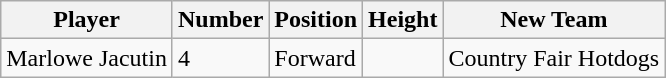<table class="wikitable">
<tr>
<th>Player</th>
<th>Number</th>
<th>Position</th>
<th>Height</th>
<th>New Team</th>
</tr>
<tr>
<td>Marlowe Jacutin</td>
<td>4</td>
<td>Forward</td>
<td></td>
<td>Country Fair Hotdogs</td>
</tr>
</table>
